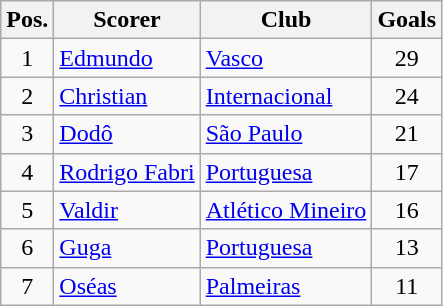<table class="wikitable" style="text-align:center">
<tr>
<th>Pos.</th>
<th>Scorer</th>
<th>Club</th>
<th>Goals</th>
</tr>
<tr>
<td>1</td>
<td align="left"> <a href='#'>Edmundo</a></td>
<td align="left"><a href='#'>Vasco</a></td>
<td>29</td>
</tr>
<tr>
<td>2</td>
<td align="left"> <a href='#'>Christian</a></td>
<td align="left"><a href='#'>Internacional</a></td>
<td>24</td>
</tr>
<tr>
<td>3</td>
<td align="left"> <a href='#'>Dodô</a></td>
<td align="left"><a href='#'>São Paulo</a></td>
<td>21</td>
</tr>
<tr>
<td>4</td>
<td align="left"> <a href='#'>Rodrigo Fabri</a></td>
<td align="left"><a href='#'>Portuguesa</a></td>
<td>17</td>
</tr>
<tr>
<td>5</td>
<td align="left"> <a href='#'>Valdir</a></td>
<td align="left"><a href='#'>Atlético Mineiro</a></td>
<td>16</td>
</tr>
<tr>
<td>6</td>
<td align="left"> <a href='#'>Guga</a></td>
<td align="left"><a href='#'>Portuguesa</a></td>
<td>13</td>
</tr>
<tr>
<td>7</td>
<td align="left"> <a href='#'>Oséas</a></td>
<td align="left"><a href='#'>Palmeiras</a></td>
<td>11</td>
</tr>
</table>
